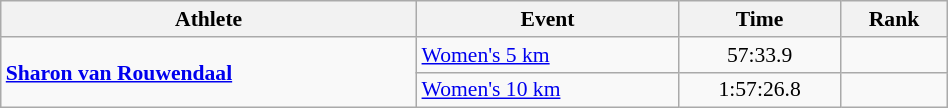<table class="wikitable" style="text-align:center; font-size:90%; width:50%;">
<tr>
<th>Athlete</th>
<th>Event</th>
<th>Time</th>
<th>Rank</th>
</tr>
<tr>
<td align=left rowspan=2><strong><a href='#'>Sharon van Rouwendaal</a></strong></td>
<td align=left><a href='#'>Women's 5 km</a></td>
<td>57:33.9</td>
<td></td>
</tr>
<tr>
<td align=left><a href='#'>Women's 10 km</a></td>
<td>1:57:26.8</td>
<td></td>
</tr>
</table>
